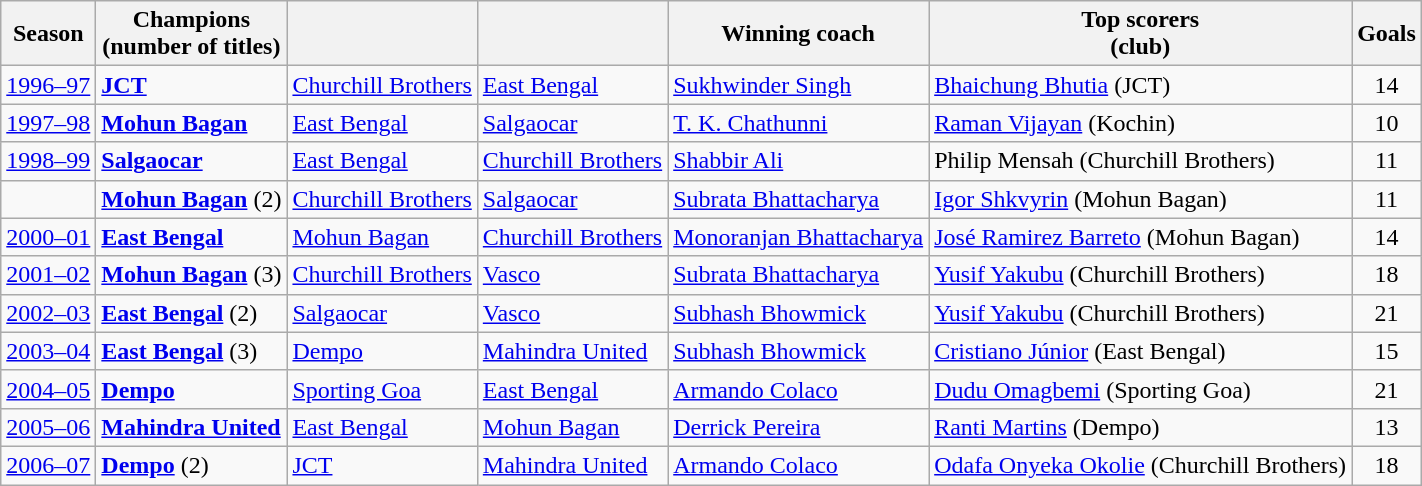<table class="wikitable">
<tr>
<th>Season</th>
<th>Champions<br>(number of titles)</th>
<th></th>
<th></th>
<th>Winning coach</th>
<th>Top scorers<br>(club)</th>
<th>Goals</th>
</tr>
<tr>
<td align=center><a href='#'>1996–97</a></td>
<td><strong><a href='#'>JCT</a></strong></td>
<td><a href='#'>Churchill Brothers</a></td>
<td><a href='#'>East Bengal</a></td>
<td> <a href='#'>Sukhwinder Singh</a></td>
<td> <a href='#'>Bhaichung Bhutia</a> (JCT)</td>
<td align=center>14</td>
</tr>
<tr>
<td align=center><a href='#'>1997–98</a></td>
<td><strong><a href='#'>Mohun Bagan</a></strong></td>
<td><a href='#'>East Bengal</a></td>
<td><a href='#'>Salgaocar</a></td>
<td> <a href='#'>T. K. Chathunni</a></td>
<td> <a href='#'>Raman Vijayan</a> (Kochin)</td>
<td align=center>10</td>
</tr>
<tr>
<td align=center><a href='#'>1998–99</a></td>
<td><strong><a href='#'>Salgaocar</a></strong></td>
<td><a href='#'>East Bengal</a></td>
<td><a href='#'>Churchill Brothers</a></td>
<td> <a href='#'>Shabbir Ali</a></td>
<td> Philip Mensah (Churchill Brothers)</td>
<td align=center>11</td>
</tr>
<tr>
<td align=center></td>
<td><strong><a href='#'>Mohun Bagan</a></strong> (2)</td>
<td><a href='#'>Churchill Brothers</a></td>
<td><a href='#'>Salgaocar</a></td>
<td> <a href='#'>Subrata Bhattacharya</a></td>
<td> <a href='#'>Igor Shkvyrin</a> (Mohun Bagan)</td>
<td align=center>11</td>
</tr>
<tr>
<td align=center><a href='#'>2000–01</a></td>
<td><strong><a href='#'>East Bengal</a></strong></td>
<td><a href='#'>Mohun Bagan</a></td>
<td><a href='#'>Churchill Brothers</a></td>
<td> <a href='#'>Monoranjan Bhattacharya</a></td>
<td> <a href='#'>José Ramirez Barreto</a> (Mohun Bagan)</td>
<td align=center>14</td>
</tr>
<tr>
<td align=center><a href='#'>2001–02</a></td>
<td><strong><a href='#'>Mohun Bagan</a></strong> (3)</td>
<td><a href='#'>Churchill Brothers</a></td>
<td><a href='#'>Vasco</a></td>
<td> <a href='#'>Subrata Bhattacharya</a></td>
<td> <a href='#'>Yusif Yakubu</a> (Churchill Brothers)</td>
<td align=center>18</td>
</tr>
<tr>
<td align=center><a href='#'>2002–03</a></td>
<td><strong><a href='#'>East Bengal</a></strong> (2)</td>
<td><a href='#'>Salgaocar</a></td>
<td><a href='#'>Vasco</a></td>
<td> <a href='#'>Subhash Bhowmick</a></td>
<td> <a href='#'>Yusif Yakubu</a> (Churchill Brothers)</td>
<td align=center>21</td>
</tr>
<tr>
<td align=center><a href='#'>2003–04</a></td>
<td><strong><a href='#'>East Bengal</a></strong> (3)</td>
<td><a href='#'>Dempo</a></td>
<td><a href='#'>Mahindra United</a></td>
<td> <a href='#'>Subhash Bhowmick</a></td>
<td> <a href='#'>Cristiano Júnior</a> (East Bengal)</td>
<td align=center>15</td>
</tr>
<tr>
<td align=center><a href='#'>2004–05</a></td>
<td><strong><a href='#'>Dempo</a></strong></td>
<td><a href='#'>Sporting Goa</a></td>
<td><a href='#'>East Bengal</a></td>
<td> <a href='#'>Armando Colaco</a></td>
<td> <a href='#'>Dudu Omagbemi</a> (Sporting Goa)</td>
<td align=center>21</td>
</tr>
<tr>
<td align=center><a href='#'>2005–06</a></td>
<td><strong><a href='#'>Mahindra United</a></strong></td>
<td><a href='#'>East Bengal</a></td>
<td><a href='#'>Mohun Bagan</a></td>
<td> <a href='#'>Derrick Pereira</a></td>
<td> <a href='#'>Ranti Martins</a> (Dempo)</td>
<td align=center>13</td>
</tr>
<tr>
<td align=center><a href='#'>2006–07</a></td>
<td><strong><a href='#'>Dempo</a></strong> (2)</td>
<td><a href='#'>JCT</a></td>
<td><a href='#'>Mahindra United</a></td>
<td> <a href='#'>Armando Colaco</a></td>
<td> <a href='#'>Odafa Onyeka Okolie</a> (Churchill Brothers)</td>
<td align=center>18</td>
</tr>
</table>
